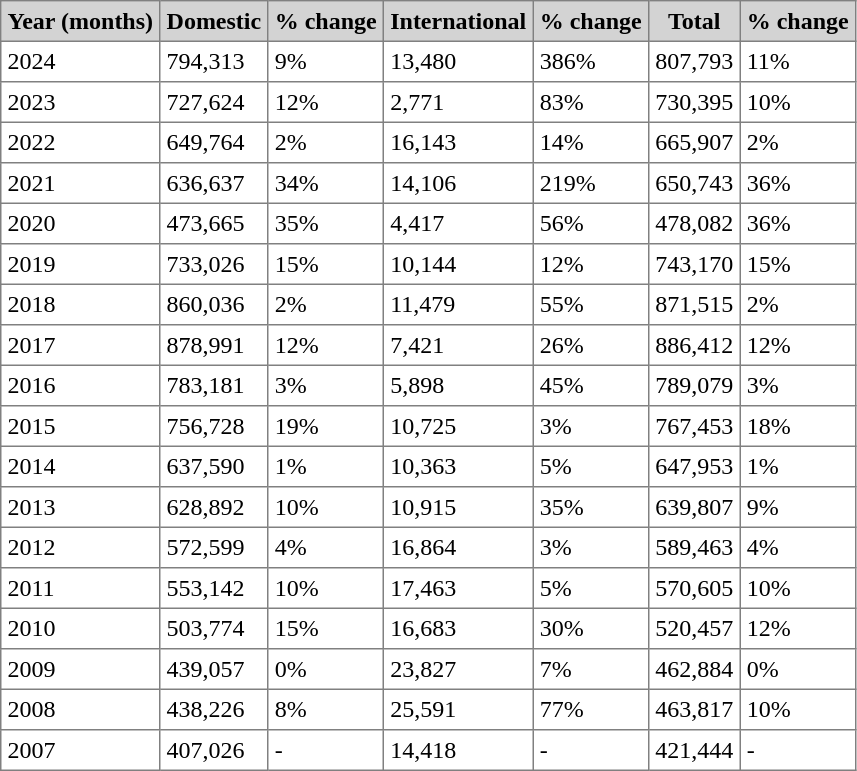<table class="toccolours" border="1" cellpadding="4" style="border-collapse:collapse">
<tr bgcolor=lightgrey>
<th>Year (months)</th>
<th>Domestic</th>
<th>% change</th>
<th>International</th>
<th>% change</th>
<th>Total</th>
<th>% change</th>
</tr>
<tr>
<td>2024</td>
<td>794,313</td>
<td> 9%</td>
<td>13,480</td>
<td> 386%</td>
<td>807,793</td>
<td> 11%</td>
</tr>
<tr>
<td>2023</td>
<td>727,624</td>
<td> 12%</td>
<td>2,771</td>
<td> 83%</td>
<td>730,395</td>
<td> 10%</td>
</tr>
<tr>
<td>2022</td>
<td>649,764</td>
<td> 2%</td>
<td>16,143</td>
<td> 14%</td>
<td>665,907</td>
<td> 2%</td>
</tr>
<tr>
<td>2021</td>
<td>636,637</td>
<td> 34%</td>
<td>14,106</td>
<td> 219%</td>
<td>650,743</td>
<td> 36%</td>
</tr>
<tr>
<td>2020</td>
<td>473,665</td>
<td> 35%</td>
<td>4,417</td>
<td> 56%</td>
<td>478,082</td>
<td> 36%</td>
</tr>
<tr>
<td>2019</td>
<td>733,026</td>
<td> 15%</td>
<td>10,144</td>
<td> 12%</td>
<td>743,170</td>
<td> 15%</td>
</tr>
<tr>
<td>2018</td>
<td>860,036</td>
<td> 2%</td>
<td>11,479</td>
<td> 55%</td>
<td>871,515</td>
<td> 2%</td>
</tr>
<tr>
<td>2017</td>
<td>878,991</td>
<td> 12%</td>
<td>7,421</td>
<td> 26%</td>
<td>886,412</td>
<td> 12%</td>
</tr>
<tr>
<td>2016</td>
<td>783,181</td>
<td> 3%</td>
<td>5,898</td>
<td> 45%</td>
<td>789,079</td>
<td> 3%</td>
</tr>
<tr>
<td>2015</td>
<td>756,728</td>
<td> 19%</td>
<td>10,725</td>
<td> 3%</td>
<td>767,453</td>
<td> 18%</td>
</tr>
<tr>
<td>2014</td>
<td>637,590</td>
<td> 1%</td>
<td>10,363</td>
<td> 5%</td>
<td>647,953</td>
<td> 1%</td>
</tr>
<tr>
<td>2013</td>
<td>628,892</td>
<td> 10%</td>
<td>10,915</td>
<td> 35%</td>
<td>639,807</td>
<td> 9%</td>
</tr>
<tr>
<td>2012</td>
<td>572,599</td>
<td> 4%</td>
<td>16,864</td>
<td> 3%</td>
<td>589,463</td>
<td> 4%</td>
</tr>
<tr>
<td>2011</td>
<td>553,142</td>
<td> 10%</td>
<td>17,463</td>
<td> 5%</td>
<td>570,605</td>
<td> 10%</td>
</tr>
<tr>
<td>2010</td>
<td>503,774</td>
<td> 15%</td>
<td>16,683</td>
<td> 30%</td>
<td>520,457</td>
<td> 12%</td>
</tr>
<tr>
<td>2009</td>
<td>439,057</td>
<td> 0%</td>
<td>23,827</td>
<td> 7%</td>
<td>462,884</td>
<td> 0%</td>
</tr>
<tr>
<td>2008</td>
<td>438,226</td>
<td> 8%</td>
<td>25,591</td>
<td> 77%</td>
<td>463,817</td>
<td> 10%</td>
</tr>
<tr>
<td>2007</td>
<td>407,026</td>
<td>-</td>
<td>14,418</td>
<td>-</td>
<td>421,444</td>
<td>-</td>
</tr>
</table>
